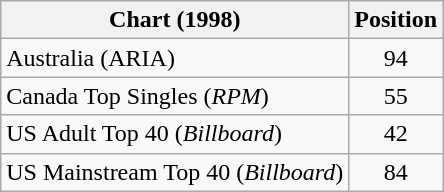<table class="wikitable sortable">
<tr>
<th>Chart (1998)</th>
<th>Position</th>
</tr>
<tr>
<td>Australia (ARIA)</td>
<td align="center">94</td>
</tr>
<tr>
<td>Canada Top Singles (<em>RPM</em>)</td>
<td align="center">55</td>
</tr>
<tr>
<td>US Adult Top 40 (<em>Billboard</em>)</td>
<td align="center">42</td>
</tr>
<tr>
<td>US Mainstream Top 40 (<em>Billboard</em>)</td>
<td align="center">84</td>
</tr>
</table>
